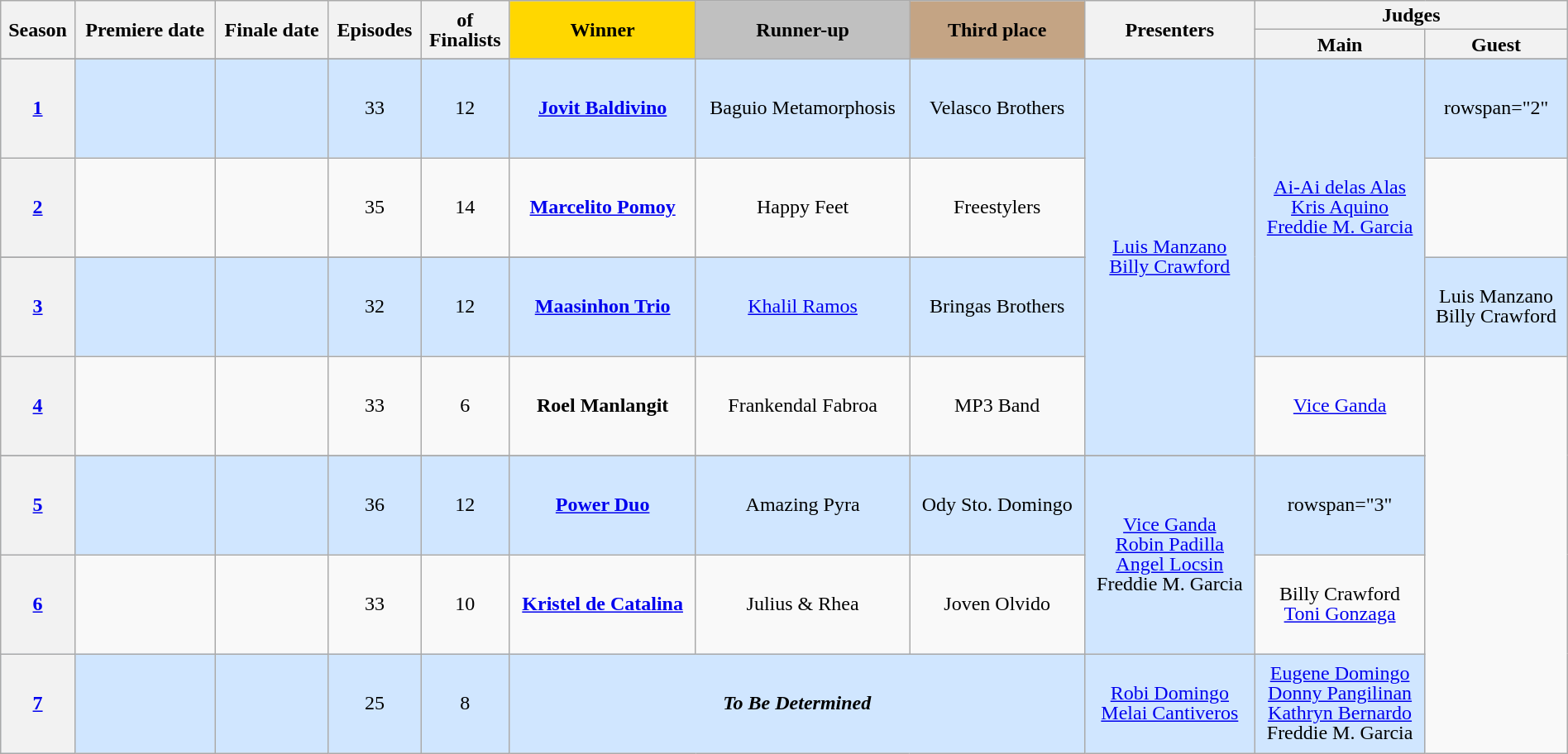<table class="wikitable nowrap" style="text-align:center; line-height:16px;" width="100%">
<tr>
<th rowspan="2">Season</th>
<th rowspan="2">Premiere date</th>
<th rowspan="2">Finale date</th>
<th rowspan="2">Episodes</th>
<th rowspan="2"> of<br>Finalists</th>
<th rowspan="2" style="background:gold;">Winner</th>
<th rowspan="2" style="background:#C0C0C0;">Runner-up</th>
<th rowspan="2" style="background:#C4A484;">Third place</th>
<th rowspan="2">Presenters</th>
<th colspan="2">Judges</th>
</tr>
<tr>
<th scope="col" width="auto">Main</th>
<th scope="col" width="auto">Guest</th>
</tr>
<tr>
</tr>
<tr style="background: #D0E6FF; height: 5em;">
<th scope="row"><a href='#'>1</a></th>
<td></td>
<td></td>
<td>33</td>
<td>12</td>
<td><strong><a href='#'>Jovit Baldivino</a></strong><br><small></small></td>
<td>Baguio Metamorphosis<br><small></small></td>
<td>Velasco Brothers<br><small></small></td>
<td rowspan="5"><a href='#'>Luis Manzano</a><br><a href='#'>Billy Crawford</a></td>
<td rowspan="4"><a href='#'>Ai-Ai delas Alas</a><br><a href='#'>Kris Aquino</a><br><a href='#'>Freddie M. Garcia</a></td>
<td>rowspan="2" </td>
</tr>
<tr style="height: 5em;">
<th scope="row"><a href='#'>2</a></th>
<td></td>
<td></td>
<td>35</td>
<td>14</td>
<td><strong><a href='#'>Marcelito Pomoy</a></strong><br><small></small></td>
<td>Happy Feet<br><small></small></td>
<td>Freestylers<br><small></small></td>
</tr>
<tr>
</tr>
<tr style="background: #D0E6FF; height: 5em;">
<th scope="row"><a href='#'>3</a></th>
<td></td>
<td></td>
<td>32</td>
<td>12</td>
<td><strong><a href='#'>Maasinhon Trio</a></strong><br><small></small></td>
<td><a href='#'>Khalil Ramos</a><br><small></small></td>
<td>Bringas Brothers<br><small></small></td>
<td>Luis Manzano<br>Billy Crawford</td>
</tr>
<tr style="height: 5em;">
<th scope="row"><a href='#'>4</a></th>
<td></td>
<td></td>
<td>33</td>
<td>6</td>
<td><strong>Roel Manlangit</strong><br><small></small></td>
<td>Frankendal Fabroa<br><small></small></td>
<td>MP3 Band<br><small></small></td>
<td><a href='#'>Vice Ganda</a></td>
</tr>
<tr>
</tr>
<tr style="background: #D0E6FF; height: 5em;">
<th scope="row"><a href='#'>5</a></th>
<td></td>
<td></td>
<td>36</td>
<td>12</td>
<td><strong><a href='#'>Power Duo</a></strong><br><small></small></td>
<td>Amazing Pyra<br><small></small></td>
<td>Ody Sto. Domingo<br><small></small></td>
<td rowspan="2"><a href='#'>Vice Ganda</a><br><a href='#'>Robin Padilla</a><br><a href='#'>Angel Locsin</a><br>Freddie M. Garcia</td>
<td>rowspan="3" </td>
</tr>
<tr style="height: 5em;">
<th scope="row"><a href='#'>6</a></th>
<td></td>
<td></td>
<td>33</td>
<td>10</td>
<td><strong><a href='#'>Kristel de Catalina</a></strong><br><small></small></td>
<td>Julius & Rhea<br><small></small></td>
<td>Joven Olvido<br><small></small></td>
<td>Billy Crawford<br><a href='#'>Toni Gonzaga</a></td>
</tr>
<tr style="background: #D0E6FF; height: 5em;">
<th scope="row"><a href='#'>7</a></th>
<td></td>
<td></td>
<td>25</td>
<td>8</td>
<td colspan="3"><strong><em>To Be Determined</em></strong></td>
<td><a href='#'>Robi Domingo</a><br><a href='#'>Melai Cantiveros</a></td>
<td><a href='#'>Eugene Domingo</a><br><a href='#'>Donny Pangilinan</a><br><a href='#'>Kathryn Bernardo</a><br>Freddie M. Garcia</td>
</tr>
</table>
